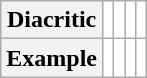<table class="wikitable nounderlines Unicode" style="border-collapse:collapse;background:#FFFFFF;text-align:center">
<tr>
<th>Diacritic</th>
<td></td>
<td></td>
<td></td>
<td></td>
</tr>
<tr>
<th>Example</th>
<td></td>
<td></td>
<td></td>
<td></td>
</tr>
</table>
